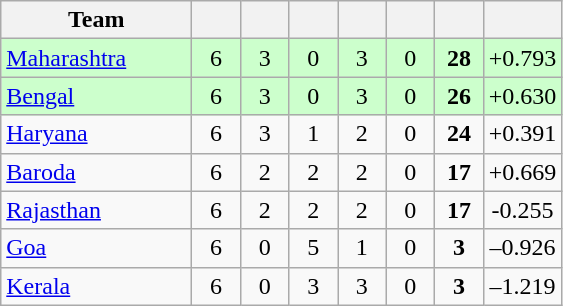<table class="wikitable" style="text-align:center">
<tr>
<th style="width:120px">Team</th>
<th style="width:25px"></th>
<th style="width:25px"></th>
<th style="width:25px"></th>
<th style="width:25px"></th>
<th style="width:25px"></th>
<th style="width:25px"></th>
<th style="width:40px;"></th>
</tr>
<tr style="background:#cfc;">
<td style="text-align:left"><a href='#'>Maharashtra</a></td>
<td>6</td>
<td>3</td>
<td>0</td>
<td>3</td>
<td>0</td>
<td><strong>28</strong></td>
<td>+0.793</td>
</tr>
<tr style="background:#cfc;">
<td style="text-align:left"><a href='#'>Bengal</a></td>
<td>6</td>
<td>3</td>
<td>0</td>
<td>3</td>
<td>0</td>
<td><strong>26</strong></td>
<td>+0.630</td>
</tr>
<tr>
<td style="text-align:left"><a href='#'>Haryana</a></td>
<td>6</td>
<td>3</td>
<td>1</td>
<td>2</td>
<td>0</td>
<td><strong>24</strong></td>
<td>+0.391</td>
</tr>
<tr>
<td style="text-align:left"><a href='#'>Baroda</a></td>
<td>6</td>
<td>2</td>
<td>2</td>
<td>2</td>
<td>0</td>
<td><strong>17</strong></td>
<td>+0.669</td>
</tr>
<tr>
<td style="text-align:left"><a href='#'>Rajasthan</a></td>
<td>6</td>
<td>2</td>
<td>2</td>
<td>2</td>
<td>0</td>
<td><strong>17</strong></td>
<td>-0.255</td>
</tr>
<tr>
<td style="text-align:left"><a href='#'>Goa</a></td>
<td>6</td>
<td>0</td>
<td>5</td>
<td>1</td>
<td>0</td>
<td><strong>3</strong></td>
<td>–0.926</td>
</tr>
<tr>
<td style="text-align:left"><a href='#'>Kerala</a></td>
<td>6</td>
<td>0</td>
<td>3</td>
<td>3</td>
<td>0</td>
<td><strong>3</strong></td>
<td>–1.219</td>
</tr>
</table>
